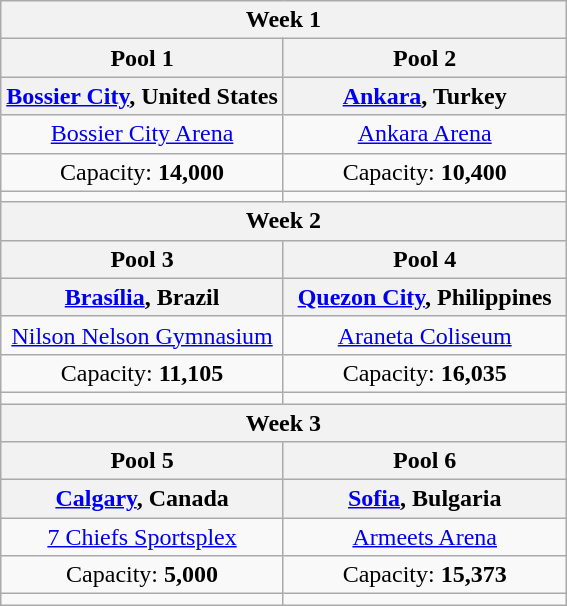<table class="wikitable" style="text-align:center">
<tr>
<th width=100% colspan=2>Week 1</th>
</tr>
<tr>
<th width=50%>Pool 1</th>
<th width=50%>Pool 2</th>
</tr>
<tr>
<th><a href='#'>Bossier City</a>, United States</th>
<th><a href='#'>Ankara</a>, Turkey</th>
</tr>
<tr>
<td><a href='#'>Bossier City Arena</a></td>
<td><a href='#'>Ankara Arena</a></td>
</tr>
<tr>
<td>Capacity: <strong>14,000</strong></td>
<td>Capacity: <strong>10,400</strong></td>
</tr>
<tr>
<td></td>
<td></td>
</tr>
<tr>
<th width=100% colspan=2>Week 2</th>
</tr>
<tr>
<th width=50%>Pool 3</th>
<th width=50%>Pool 4</th>
</tr>
<tr>
<th><a href='#'>Brasília</a>, Brazil</th>
<th><a href='#'>Quezon City</a>, Philippines</th>
</tr>
<tr>
<td><a href='#'>Nilson Nelson Gymnasium</a></td>
<td><a href='#'>Araneta Coliseum</a></td>
</tr>
<tr>
<td>Capacity: <strong>11,105</strong></td>
<td>Capacity: <strong>16,035</strong></td>
</tr>
<tr>
<td></td>
<td></td>
</tr>
<tr>
<th width=100% colspan=2>Week 3</th>
</tr>
<tr>
<th width=50%>Pool 5</th>
<th width=50%>Pool 6</th>
</tr>
<tr>
<th><a href='#'>Calgary</a>, Canada</th>
<th><a href='#'>Sofia</a>, Bulgaria</th>
</tr>
<tr>
<td><a href='#'>7 Chiefs Sportsplex</a></td>
<td><a href='#'>Armeets Arena</a></td>
</tr>
<tr>
<td>Capacity: <strong>5,000</strong></td>
<td>Capacity: <strong>15,373</strong></td>
</tr>
<tr>
<td></td>
<td></td>
</tr>
</table>
